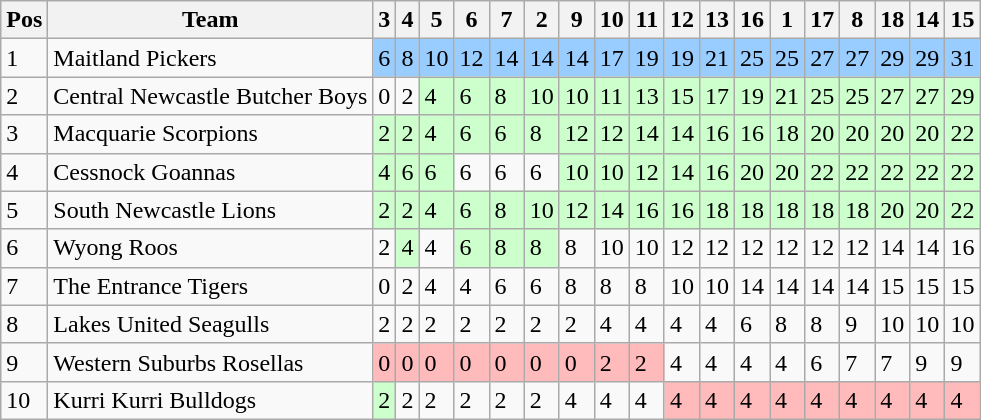<table class="wikitable">
<tr>
<th>Pos</th>
<th>Team</th>
<th>3</th>
<th>4</th>
<th>5</th>
<th>6</th>
<th>7</th>
<th>2</th>
<th>9</th>
<th>10</th>
<th>11</th>
<th>12</th>
<th>13</th>
<th>16</th>
<th>1</th>
<th>17</th>
<th>8</th>
<th>18</th>
<th>14</th>
<th>15</th>
</tr>
<tr>
<td>1</td>
<td> Maitland Pickers</td>
<td style="background:#99ccff;">6</td>
<td style="background:#99ccff;">8</td>
<td style="background:#99ccff;">10</td>
<td style="background:#99ccff;">12</td>
<td style="background:#99ccff;">14</td>
<td style="background:#99ccff;">14</td>
<td style="background:#99ccff;">14</td>
<td style="background:#99ccff;">17</td>
<td style="background:#99ccff;">19</td>
<td style="background:#99ccff;">19</td>
<td style="background:#99ccff;">21</td>
<td style="background:#99ccff;">25</td>
<td style="background:#99ccff;">25</td>
<td style="background:#99ccff;">27</td>
<td style="background:#99ccff;">27</td>
<td style="background:#99ccff;">29</td>
<td style="background:#99ccff;">29</td>
<td style="background:#99ccff;">31</td>
</tr>
<tr>
<td>2</td>
<td> Central Newcastle Butcher Boys</td>
<td>0</td>
<td>2</td>
<td style="background:#ccffcc;">4</td>
<td style="background:#ccffcc;">6</td>
<td style="background:#ccffcc;">8</td>
<td style="background:#ccffcc;">10</td>
<td style="background:#ccffcc;">10</td>
<td style="background:#ccffcc;">11</td>
<td style="background:#ccffcc;">13</td>
<td style="background:#ccffcc;">15</td>
<td style="background:#ccffcc;">17</td>
<td style="background:#ccffcc;">19</td>
<td style="background:#ccffcc;">21</td>
<td style="background:#ccffcc;">25</td>
<td style="background:#ccffcc;">25</td>
<td style="background:#ccffcc;">27</td>
<td style="background:#ccffcc;">27</td>
<td style="background:#ccffcc;">29</td>
</tr>
<tr>
<td>3</td>
<td> Macquarie Scorpions</td>
<td style="background:#ccffcc;">2</td>
<td style="background:#ccffcc;">2</td>
<td style="background:#ccffcc;">4</td>
<td style="background:#ccffcc;">6</td>
<td style="background:#ccffcc;">6</td>
<td style="background:#ccffcc;">8</td>
<td style="background:#ccffcc;">12</td>
<td style="background:#ccffcc;">12</td>
<td style="background:#ccffcc;">14</td>
<td style="background:#ccffcc;">14</td>
<td style="background:#ccffcc;">16</td>
<td style="background:#ccffcc;">16</td>
<td style="background:#ccffcc;">18</td>
<td style="background:#ccffcc;">20</td>
<td style="background:#ccffcc;">20</td>
<td style="background:#ccffcc;">20</td>
<td style="background:#ccffcc;">20</td>
<td style="background:#ccffcc;">22</td>
</tr>
<tr>
<td>4</td>
<td> Cessnock Goannas</td>
<td style="background:#ccffcc;">4</td>
<td style="background:#ccffcc;">6</td>
<td style="background:#ccffcc;">6</td>
<td>6</td>
<td>6</td>
<td>6</td>
<td style="background:#ccffcc;">10</td>
<td style="background:#ccffcc;">10</td>
<td style="background:#ccffcc;">12</td>
<td style="background:#ccffcc;">14</td>
<td style="background:#ccffcc;">16</td>
<td style="background:#ccffcc;">20</td>
<td style="background:#ccffcc;">20</td>
<td style="background:#ccffcc;">22</td>
<td style="background:#ccffcc;">22</td>
<td style="background:#ccffcc;">22</td>
<td style="background:#ccffcc;">22</td>
<td style="background:#ccffcc;">22</td>
</tr>
<tr>
<td>5</td>
<td> South Newcastle Lions</td>
<td style="background:#ccffcc;">2</td>
<td style="background:#ccffcc;">2</td>
<td style="background:#ccffcc;">4</td>
<td style="background:#ccffcc;">6</td>
<td style="background:#ccffcc;">8</td>
<td style="background:#ccffcc;">10</td>
<td style="background:#ccffcc;">12</td>
<td style="background:#ccffcc;">14</td>
<td style="background:#ccffcc;">16</td>
<td style="background:#ccffcc;">16</td>
<td style="background:#ccffcc;">18</td>
<td style="background:#ccffcc;">18</td>
<td style="background:#ccffcc;">18</td>
<td style="background:#ccffcc;">18</td>
<td style="background:#ccffcc;">18</td>
<td style="background:#ccffcc;">20</td>
<td style="background:#ccffcc;">20</td>
<td style="background:#ccffcc;">22</td>
</tr>
<tr>
<td>6</td>
<td> Wyong Roos</td>
<td>2</td>
<td style="background:#ccffcc;">4</td>
<td>4</td>
<td style="background:#ccffcc;">6</td>
<td style="background:#ccffcc;">8</td>
<td style="background:#ccffcc;">8</td>
<td>8</td>
<td>10</td>
<td>10</td>
<td>12</td>
<td>12</td>
<td>12</td>
<td>12</td>
<td>12</td>
<td>12</td>
<td>14</td>
<td>14</td>
<td>16</td>
</tr>
<tr>
<td>7</td>
<td> The Entrance Tigers</td>
<td>0</td>
<td>2</td>
<td>4</td>
<td>4</td>
<td>6</td>
<td>6</td>
<td>8</td>
<td>8</td>
<td>8</td>
<td>10</td>
<td>10</td>
<td>14</td>
<td>14</td>
<td>14</td>
<td>14</td>
<td>15</td>
<td>15</td>
<td>15</td>
</tr>
<tr>
<td>8</td>
<td> Lakes United Seagulls</td>
<td>2</td>
<td>2</td>
<td>2</td>
<td>2</td>
<td>2</td>
<td>2</td>
<td>2</td>
<td>4</td>
<td>4</td>
<td>4</td>
<td>4</td>
<td>6</td>
<td>8</td>
<td>8</td>
<td>9</td>
<td>10</td>
<td>10</td>
<td>10</td>
</tr>
<tr>
<td>9</td>
<td> Western Suburbs Rosellas</td>
<td style="background:#ffbbbb;">0</td>
<td style="background:#ffbbbb;">0</td>
<td style="background:#ffbbbb;">0</td>
<td style="background:#ffbbbb;">0</td>
<td style="background:#ffbbbb;">0</td>
<td style="background:#ffbbbb;">0</td>
<td style="background:#ffbbbb;">0</td>
<td style="background:#ffbbbb;">2</td>
<td style="background:#ffbbbb;">2</td>
<td>4</td>
<td>4</td>
<td>4</td>
<td>4</td>
<td>6</td>
<td>7</td>
<td>7</td>
<td>9</td>
<td>9</td>
</tr>
<tr>
<td>10</td>
<td> Kurri Kurri Bulldogs</td>
<td style="background:#ccffcc;">2</td>
<td>2</td>
<td>2</td>
<td>2</td>
<td>2</td>
<td>2</td>
<td>4</td>
<td>4</td>
<td>4</td>
<td style="background:#ffbbbb;">4</td>
<td style="background:#ffbbbb;">4</td>
<td style="background:#ffbbbb;">4</td>
<td style="background:#ffbbbb;">4</td>
<td style="background:#ffbbbb;">4</td>
<td style="background:#ffbbbb;">4</td>
<td style="background:#ffbbbb;">4</td>
<td style="background:#ffbbbb;">4</td>
<td style="background:#ffbbbb;">4</td>
</tr>
</table>
